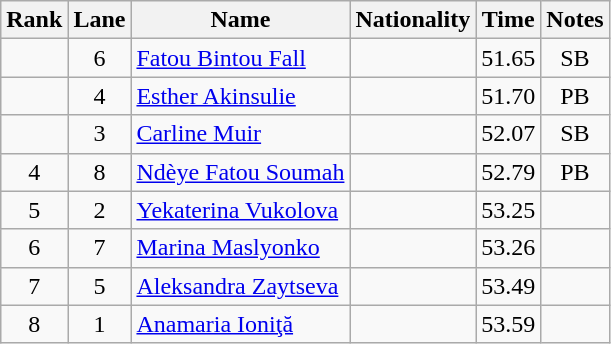<table class="wikitable sortable" style="text-align:center">
<tr>
<th>Rank</th>
<th>Lane</th>
<th>Name</th>
<th>Nationality</th>
<th>Time</th>
<th>Notes</th>
</tr>
<tr>
<td></td>
<td>6</td>
<td align=left><a href='#'>Fatou Bintou Fall</a></td>
<td align=left></td>
<td>51.65</td>
<td>SB</td>
</tr>
<tr>
<td></td>
<td>4</td>
<td align=left><a href='#'>Esther Akinsulie</a></td>
<td align=left></td>
<td>51.70</td>
<td>PB</td>
</tr>
<tr>
<td></td>
<td>3</td>
<td align=left><a href='#'>Carline Muir</a></td>
<td align=left></td>
<td>52.07</td>
<td>SB</td>
</tr>
<tr>
<td>4</td>
<td>8</td>
<td align=left><a href='#'>Ndèye Fatou Soumah</a></td>
<td align=left></td>
<td>52.79</td>
<td>PB</td>
</tr>
<tr>
<td>5</td>
<td>2</td>
<td align=left><a href='#'>Yekaterina Vukolova</a></td>
<td align=left></td>
<td>53.25</td>
<td></td>
</tr>
<tr>
<td>6</td>
<td>7</td>
<td align=left><a href='#'>Marina Maslyonko</a></td>
<td align=left></td>
<td>53.26</td>
<td></td>
</tr>
<tr>
<td>7</td>
<td>5</td>
<td align=left><a href='#'>Aleksandra Zaytseva</a></td>
<td align=left></td>
<td>53.49</td>
<td></td>
</tr>
<tr>
<td>8</td>
<td>1</td>
<td align=left><a href='#'>Anamaria Ioniţă</a></td>
<td align=left></td>
<td>53.59</td>
<td></td>
</tr>
</table>
